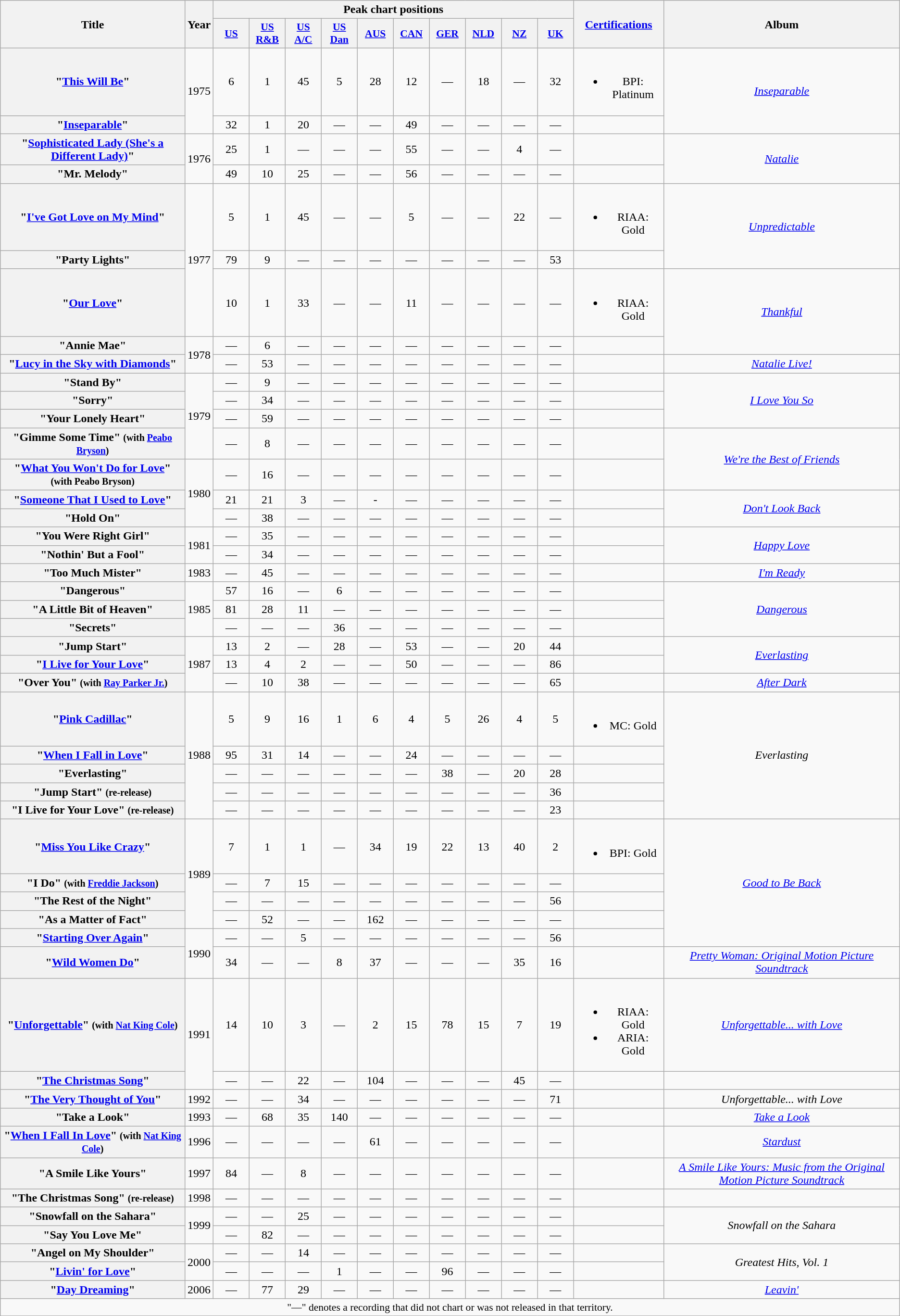<table class="wikitable plainrowheaders" style="text-align:center;" border="1">
<tr>
<th scope="col" rowspan="2">Title</th>
<th scope="col" rowspan="2">Year</th>
<th scope="col" colspan="10">Peak chart positions</th>
<th scope="col" rowspan="2"><a href='#'>Certifications</a></th>
<th scope="col" rowspan="2">Album</th>
</tr>
<tr>
<th scope="col" style="width:3em;font-size:90%;"><a href='#'>US</a><br></th>
<th scope="col" style="width:3em;font-size:90%;"><a href='#'>US<br>R&B</a><br></th>
<th scope="col" style="width:3em;font-size:90%;"><a href='#'>US<br>A/C</a><br></th>
<th scope="col" style="width:3em;font-size:90%;"><a href='#'>US<br>Dan</a><br></th>
<th scope="col" style="width:3em;font-size:90%;"><a href='#'>AUS</a><br></th>
<th scope="col" style="width:3em;font-size:90%;"><a href='#'>CAN</a><br></th>
<th scope="col" style="width:3em;font-size:90%;"><a href='#'>GER</a><br></th>
<th scope="col" style="width:3em;font-size:90%;"><a href='#'>NLD</a><br></th>
<th scope="col" style="width:3em;font-size:90%;"><a href='#'>NZ</a><br></th>
<th scope="col" style="width:3em;font-size:90%;"><a href='#'>UK</a><br></th>
</tr>
<tr>
<th scope="row">"<a href='#'>This Will Be</a>"</th>
<td rowspan="2">1975</td>
<td>6</td>
<td>1</td>
<td>45</td>
<td>5</td>
<td>28</td>
<td>12</td>
<td>—</td>
<td>18</td>
<td>—</td>
<td>32</td>
<td><br><ul><li>BPI: Platinum</li></ul></td>
<td rowspan="2"><em><a href='#'>Inseparable</a></em></td>
</tr>
<tr>
<th scope="row">"<a href='#'>Inseparable</a>"</th>
<td>32</td>
<td>1</td>
<td>20</td>
<td>—</td>
<td>—</td>
<td>49</td>
<td>—</td>
<td>—</td>
<td>—</td>
<td>—</td>
<td></td>
</tr>
<tr>
<th scope="row">"<a href='#'>Sophisticated Lady (She's a Different Lady)</a>"</th>
<td rowspan="2">1976</td>
<td>25</td>
<td>1</td>
<td>—</td>
<td>—</td>
<td>—</td>
<td>55</td>
<td>—</td>
<td>—</td>
<td>4</td>
<td>—</td>
<td></td>
<td rowspan="2"><em><a href='#'>Natalie</a></em></td>
</tr>
<tr>
<th scope="row">"Mr. Melody"</th>
<td>49</td>
<td>10</td>
<td>25</td>
<td>—</td>
<td>—</td>
<td>56</td>
<td>—</td>
<td>—</td>
<td>—</td>
<td>—</td>
<td></td>
</tr>
<tr>
<th scope="row">"<a href='#'>I've Got Love on My Mind</a>"</th>
<td rowspan="3">1977</td>
<td>5</td>
<td>1</td>
<td>45</td>
<td>—</td>
<td>—</td>
<td>5</td>
<td>—</td>
<td>—</td>
<td>22</td>
<td>—</td>
<td><br><ul><li>RIAA: Gold</li></ul></td>
<td rowspan="2"><em><a href='#'>Unpredictable</a></em></td>
</tr>
<tr>
<th scope="row">"Party Lights"</th>
<td>79</td>
<td>9</td>
<td>—</td>
<td>—</td>
<td>—</td>
<td>—</td>
<td>—</td>
<td>—</td>
<td>—</td>
<td>53</td>
<td></td>
</tr>
<tr>
<th scope="row">"<a href='#'>Our Love</a>"</th>
<td>10</td>
<td>1</td>
<td>33</td>
<td>—</td>
<td>—</td>
<td>11</td>
<td>—</td>
<td>—</td>
<td>—</td>
<td>—</td>
<td><br><ul><li>RIAA: Gold</li></ul></td>
<td rowspan="2"><em><a href='#'>Thankful</a></em></td>
</tr>
<tr>
<th scope="row">"Annie Mae"</th>
<td rowspan="2">1978</td>
<td>—</td>
<td>6</td>
<td>—</td>
<td>—</td>
<td>—</td>
<td>—</td>
<td>—</td>
<td>—</td>
<td>—</td>
<td>—</td>
<td></td>
</tr>
<tr>
<th scope="row">"<a href='#'>Lucy in the Sky with Diamonds</a>"</th>
<td>—</td>
<td>53</td>
<td>—</td>
<td>—</td>
<td>—</td>
<td>—</td>
<td>—</td>
<td>—</td>
<td>—</td>
<td>—</td>
<td></td>
<td><em><a href='#'>Natalie Live!</a></em></td>
</tr>
<tr>
<th scope="row">"Stand By"</th>
<td rowspan="4">1979</td>
<td>—</td>
<td>9</td>
<td>—</td>
<td>—</td>
<td>—</td>
<td>—</td>
<td>—</td>
<td>—</td>
<td>—</td>
<td>—</td>
<td></td>
<td rowspan="3"><em><a href='#'>I Love You So</a></em></td>
</tr>
<tr>
<th scope="row">"Sorry"</th>
<td>—</td>
<td>34</td>
<td>—</td>
<td>—</td>
<td>—</td>
<td>—</td>
<td>—</td>
<td>—</td>
<td>—</td>
<td>—</td>
<td></td>
</tr>
<tr>
<th scope="row">"Your Lonely Heart"</th>
<td>—</td>
<td>59</td>
<td>—</td>
<td>—</td>
<td>—</td>
<td>—</td>
<td>—</td>
<td>—</td>
<td>—</td>
<td>—</td>
<td></td>
</tr>
<tr>
<th scope="row">"Gimme Some Time" <small>(with <a href='#'>Peabo Bryson</a>)</small></th>
<td>—</td>
<td>8</td>
<td>—</td>
<td>—</td>
<td>—</td>
<td>—</td>
<td>—</td>
<td>—</td>
<td>—</td>
<td>—</td>
<td></td>
<td rowspan="2"><em><a href='#'>We're the Best of Friends</a></em></td>
</tr>
<tr>
<th scope="row">"<a href='#'>What You Won't Do for Love</a>" <small>(with Peabo Bryson)</small></th>
<td rowspan="3">1980</td>
<td>—</td>
<td>16</td>
<td>—</td>
<td>—</td>
<td>—</td>
<td>—</td>
<td>—</td>
<td>—</td>
<td>—</td>
<td>—</td>
<td></td>
</tr>
<tr>
<th scope="row">"<a href='#'>Someone That I Used to Love</a>"</th>
<td>21</td>
<td>21</td>
<td>3</td>
<td>—</td>
<td>-</td>
<td>—</td>
<td>—</td>
<td>—</td>
<td>—</td>
<td>—</td>
<td></td>
<td rowspan="2"><em><a href='#'>Don't Look Back</a></em></td>
</tr>
<tr>
<th scope="row">"Hold On"</th>
<td>—</td>
<td>38</td>
<td>—</td>
<td>—</td>
<td>—</td>
<td>—</td>
<td>—</td>
<td>—</td>
<td>—</td>
<td>—</td>
<td></td>
</tr>
<tr>
<th scope="row">"You Were Right Girl"</th>
<td rowspan="2">1981</td>
<td>—</td>
<td>35</td>
<td>—</td>
<td>—</td>
<td>—</td>
<td>—</td>
<td>—</td>
<td>—</td>
<td>—</td>
<td>—</td>
<td></td>
<td rowspan="2"><em><a href='#'>Happy Love</a></em></td>
</tr>
<tr>
<th scope="row">"Nothin' But a Fool"</th>
<td>—</td>
<td>34</td>
<td>—</td>
<td>—</td>
<td>—</td>
<td>—</td>
<td>—</td>
<td>—</td>
<td>—</td>
<td>—</td>
<td></td>
</tr>
<tr>
<th scope="row">"Too Much Mister"</th>
<td>1983</td>
<td>—</td>
<td>45</td>
<td>—</td>
<td>—</td>
<td>—</td>
<td>—</td>
<td>—</td>
<td>—</td>
<td>—</td>
<td>—</td>
<td></td>
<td><em><a href='#'>I'm Ready</a></em></td>
</tr>
<tr>
<th scope="row">"Dangerous"</th>
<td rowspan="3">1985</td>
<td>57</td>
<td>16</td>
<td>—</td>
<td>6</td>
<td>—</td>
<td>—</td>
<td>—</td>
<td>—</td>
<td>—</td>
<td>—</td>
<td></td>
<td rowspan="3"><em><a href='#'>Dangerous</a></em></td>
</tr>
<tr>
<th scope="row">"A Little Bit of Heaven"</th>
<td>81</td>
<td>28</td>
<td>11</td>
<td>—</td>
<td>—</td>
<td>—</td>
<td>—</td>
<td>—</td>
<td>—</td>
<td>—</td>
<td></td>
</tr>
<tr>
<th scope="row">"Secrets"</th>
<td>—</td>
<td>—</td>
<td>—</td>
<td>36</td>
<td>—</td>
<td>—</td>
<td>—</td>
<td>—</td>
<td>—</td>
<td>—</td>
<td></td>
</tr>
<tr>
<th scope="row">"Jump Start"</th>
<td rowspan="3">1987</td>
<td>13</td>
<td>2</td>
<td>—</td>
<td>28</td>
<td>—</td>
<td>53</td>
<td>—</td>
<td>—</td>
<td>20</td>
<td>44</td>
<td></td>
<td rowspan="2"><em><a href='#'>Everlasting</a></em></td>
</tr>
<tr>
<th scope="row">"<a href='#'>I Live for Your Love</a>"</th>
<td>13</td>
<td>4</td>
<td>2</td>
<td>—</td>
<td>—</td>
<td>50</td>
<td>—</td>
<td>—</td>
<td>—</td>
<td>86</td>
<td></td>
</tr>
<tr>
<th scope="row">"Over You" <small>(with <a href='#'>Ray Parker Jr.</a>)</small></th>
<td>—</td>
<td>10</td>
<td>38</td>
<td>—</td>
<td>—</td>
<td>—</td>
<td>—</td>
<td>—</td>
<td>—</td>
<td>65</td>
<td></td>
<td><em><a href='#'>After Dark</a></em></td>
</tr>
<tr>
<th scope="row">"<a href='#'>Pink Cadillac</a>"</th>
<td rowspan="5">1988</td>
<td>5</td>
<td>9</td>
<td>16</td>
<td>1</td>
<td>6</td>
<td>4</td>
<td>5</td>
<td>26</td>
<td>4</td>
<td>5</td>
<td><br><ul><li>MC: Gold</li></ul></td>
<td rowspan="5"><em>Everlasting</em></td>
</tr>
<tr>
<th scope="row">"<a href='#'>When I Fall in Love</a>"</th>
<td>95</td>
<td>31</td>
<td>14</td>
<td>—</td>
<td>—</td>
<td>24</td>
<td>—</td>
<td>—</td>
<td>—</td>
<td>—</td>
<td></td>
</tr>
<tr>
<th scope="row">"Everlasting"</th>
<td>—</td>
<td>—</td>
<td>—</td>
<td>—</td>
<td>—</td>
<td>—</td>
<td>38</td>
<td>—</td>
<td>20</td>
<td>28</td>
<td></td>
</tr>
<tr>
<th scope="row">"Jump Start" <small>(re-release)</small></th>
<td>—</td>
<td>—</td>
<td>—</td>
<td>—</td>
<td>—</td>
<td>—</td>
<td>—</td>
<td>—</td>
<td>—</td>
<td>36</td>
<td></td>
</tr>
<tr>
<th scope="row">"I Live for Your Love" <small>(re-release)</small></th>
<td>—</td>
<td>—</td>
<td>—</td>
<td>—</td>
<td>—</td>
<td>—</td>
<td>—</td>
<td>—</td>
<td>—</td>
<td>23</td>
<td></td>
</tr>
<tr>
<th scope="row">"<a href='#'>Miss You Like Crazy</a>"</th>
<td rowspan="4">1989</td>
<td>7</td>
<td>1</td>
<td>1</td>
<td>—</td>
<td>34</td>
<td>19</td>
<td>22</td>
<td>13</td>
<td>40</td>
<td>2</td>
<td><br><ul><li>BPI: Gold</li></ul></td>
<td rowspan="5"><em><a href='#'>Good to Be Back</a></em></td>
</tr>
<tr>
<th scope="row">"I Do" <small>(with <a href='#'>Freddie Jackson</a>)</small></th>
<td>—</td>
<td>7</td>
<td>15</td>
<td>—</td>
<td>—</td>
<td>—</td>
<td>—</td>
<td>—</td>
<td>—</td>
<td>—</td>
<td></td>
</tr>
<tr>
<th scope="row">"The Rest of the Night"</th>
<td>—</td>
<td>—</td>
<td>—</td>
<td>—</td>
<td>—</td>
<td>—</td>
<td>—</td>
<td>—</td>
<td>—</td>
<td>56</td>
<td></td>
</tr>
<tr>
<th scope="row">"As a Matter of Fact"</th>
<td>—</td>
<td>52</td>
<td>—</td>
<td>—</td>
<td>162</td>
<td>—</td>
<td>—</td>
<td>—</td>
<td>—</td>
<td>—</td>
<td></td>
</tr>
<tr>
<th scope="row">"<a href='#'>Starting Over Again</a>"</th>
<td rowspan="2">1990</td>
<td>—</td>
<td>—</td>
<td>5</td>
<td>—</td>
<td>—</td>
<td>—</td>
<td>—</td>
<td>—</td>
<td>—</td>
<td>56</td>
<td></td>
</tr>
<tr>
<th scope="row">"<a href='#'>Wild Women Do</a>"</th>
<td>34</td>
<td>—</td>
<td>—</td>
<td>8</td>
<td>37</td>
<td>—</td>
<td>—</td>
<td>—</td>
<td>35</td>
<td>16</td>
<td></td>
<td><em><a href='#'>Pretty Woman: Original Motion Picture Soundtrack</a></em></td>
</tr>
<tr>
<th scope="row">"<a href='#'>Unforgettable</a>" <small>(with <a href='#'>Nat King Cole</a>)</small></th>
<td rowspan="2">1991</td>
<td>14</td>
<td>10</td>
<td>3</td>
<td>—</td>
<td>2</td>
<td>15</td>
<td>78</td>
<td>15</td>
<td>7</td>
<td>19</td>
<td><br><ul><li>RIAA: Gold</li><li>ARIA: Gold</li></ul></td>
<td><em><a href='#'>Unforgettable... with Love</a></em></td>
</tr>
<tr>
<th scope="row">"<a href='#'>The Christmas Song</a>"</th>
<td>—</td>
<td>—</td>
<td>22</td>
<td>—</td>
<td>104</td>
<td>—</td>
<td>—</td>
<td>—</td>
<td>45</td>
<td>—</td>
<td></td>
<td></td>
</tr>
<tr>
<th scope="row">"<a href='#'>The Very Thought of You</a>"</th>
<td>1992</td>
<td>—</td>
<td>—</td>
<td>34</td>
<td>—</td>
<td>—</td>
<td>—</td>
<td>—</td>
<td>—</td>
<td>—</td>
<td>71</td>
<td></td>
<td><em>Unforgettable... with Love</em></td>
</tr>
<tr>
<th scope="row">"Take a Look"</th>
<td>1993</td>
<td>—</td>
<td>68</td>
<td>35</td>
<td>140</td>
<td>—</td>
<td>—</td>
<td>—</td>
<td>—</td>
<td>—</td>
<td>—</td>
<td></td>
<td><em><a href='#'>Take a Look</a></em></td>
</tr>
<tr>
<th scope="row">"<a href='#'>When I Fall In Love</a>" <small>(with <a href='#'>Nat King Cole</a>)</small></th>
<td>1996</td>
<td>—</td>
<td>—</td>
<td>—</td>
<td>—</td>
<td>61</td>
<td>—</td>
<td>—</td>
<td>—</td>
<td>—</td>
<td>—</td>
<td></td>
<td><em><a href='#'>Stardust</a></em></td>
</tr>
<tr>
<th scope="row">"A Smile Like Yours"</th>
<td>1997</td>
<td>84</td>
<td>—</td>
<td>8</td>
<td>—</td>
<td>—</td>
<td>—</td>
<td>—</td>
<td>—</td>
<td>—</td>
<td>—</td>
<td></td>
<td><em><a href='#'>A Smile Like Yours: Music from the Original Motion Picture Soundtrack</a></em></td>
</tr>
<tr>
<th scope="row">"The Christmas Song" <small>(re-release)</small></th>
<td>1998</td>
<td>—</td>
<td>—</td>
<td>—</td>
<td>—</td>
<td>—</td>
<td>—</td>
<td>—</td>
<td>—</td>
<td>—</td>
<td>—</td>
<td></td>
<td></td>
</tr>
<tr>
<th scope="row">"Snowfall on the Sahara"</th>
<td rowspan="2">1999</td>
<td>—</td>
<td>—</td>
<td>25</td>
<td>—</td>
<td>—</td>
<td>—</td>
<td>—</td>
<td>—</td>
<td>—</td>
<td>—</td>
<td></td>
<td rowspan="2"><em>Snowfall on the Sahara</em></td>
</tr>
<tr>
<th scope="row">"Say You Love Me"</th>
<td>—</td>
<td>82</td>
<td>—</td>
<td>—</td>
<td>—</td>
<td>—</td>
<td>—</td>
<td>—</td>
<td>—</td>
<td>—</td>
<td></td>
</tr>
<tr>
<th scope="row">"Angel on My Shoulder"</th>
<td rowspan="2">2000</td>
<td>—</td>
<td>—</td>
<td>14</td>
<td>—</td>
<td>—</td>
<td>—</td>
<td>—</td>
<td>—</td>
<td>—</td>
<td>—</td>
<td></td>
<td rowspan="2"><em>Greatest Hits, Vol. 1</em></td>
</tr>
<tr>
<th scope="row">"<a href='#'>Livin' for Love</a>"</th>
<td>—</td>
<td>—</td>
<td>—</td>
<td>1</td>
<td>—</td>
<td>—</td>
<td>96</td>
<td>—</td>
<td>—</td>
<td>—</td>
<td></td>
</tr>
<tr>
<th scope="row">"<a href='#'>Day Dreaming</a>"</th>
<td>2006</td>
<td>—</td>
<td>77</td>
<td>29</td>
<td>—</td>
<td>—</td>
<td>—</td>
<td>—</td>
<td>—</td>
<td>—</td>
<td>—</td>
<td></td>
<td><em><a href='#'>Leavin'</a></em></td>
</tr>
<tr>
<td colspan="15" style="font-size:90%">"—" denotes a recording that did not chart or was not released in that territory.</td>
</tr>
</table>
